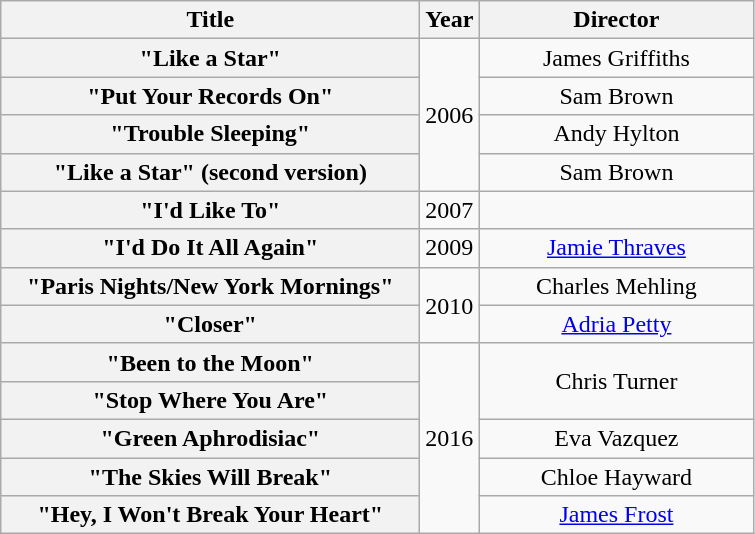<table class="wikitable plainrowheaders" style="text-align:center;">
<tr>
<th scope="col" style="width:17em;">Title</th>
<th scope="col">Year</th>
<th scope="col" style="width:11em;">Director</th>
</tr>
<tr>
<th scope="row">"Like a Star"</th>
<td rowspan="4">2006</td>
<td>James Griffiths</td>
</tr>
<tr>
<th scope="row">"Put Your Records On"</th>
<td>Sam Brown</td>
</tr>
<tr>
<th scope="row">"Trouble Sleeping"</th>
<td>Andy Hylton</td>
</tr>
<tr>
<th scope="row">"Like a Star" (second version)</th>
<td>Sam Brown</td>
</tr>
<tr>
<th scope="row">"I'd Like To"</th>
<td>2007</td>
<td></td>
</tr>
<tr>
<th scope="row">"I'd Do It All Again"</th>
<td>2009</td>
<td><a href='#'>Jamie Thraves</a></td>
</tr>
<tr>
<th scope="row">"Paris Nights/New York Mornings"</th>
<td rowspan="2">2010</td>
<td>Charles Mehling</td>
</tr>
<tr>
<th scope="row">"Closer"</th>
<td><a href='#'>Adria Petty</a></td>
</tr>
<tr>
<th scope="row">"Been to the Moon"</th>
<td rowspan="5">2016</td>
<td rowspan="2">Chris Turner</td>
</tr>
<tr>
<th scope="row">"Stop Where You Are"</th>
</tr>
<tr>
<th scope="row">"Green Aphrodisiac"</th>
<td>Eva Vazquez</td>
</tr>
<tr>
<th scope="row">"The Skies Will Break"</th>
<td>Chloe Hayward</td>
</tr>
<tr>
<th scope="row">"Hey, I Won't Break Your Heart"</th>
<td><a href='#'>James Frost</a></td>
</tr>
</table>
